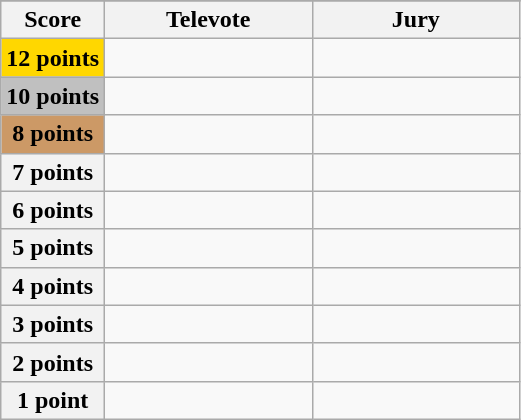<table class="wikitable">
<tr>
</tr>
<tr>
<th scope="col" width="20%">Score</th>
<th scope="col" width="40%">Televote</th>
<th scope="col" width="40%">Jury</th>
</tr>
<tr>
<th scope="row" style="background:gold">12 points</th>
<td></td>
<td></td>
</tr>
<tr>
<th scope="row" style="background:silver">10 points</th>
<td></td>
<td></td>
</tr>
<tr>
<th scope="row" style="background:#CC9966">8 points</th>
<td></td>
<td></td>
</tr>
<tr>
<th scope="row">7 points</th>
<td></td>
<td></td>
</tr>
<tr>
<th scope="row">6 points</th>
<td></td>
<td></td>
</tr>
<tr>
<th scope="row">5 points</th>
<td></td>
<td></td>
</tr>
<tr>
<th scope="row">4 points</th>
<td></td>
<td></td>
</tr>
<tr>
<th scope="row">3 points</th>
<td></td>
<td></td>
</tr>
<tr>
<th scope="row">2 points</th>
<td></td>
<td></td>
</tr>
<tr>
<th scope="row">1 point</th>
<td></td>
<td></td>
</tr>
</table>
